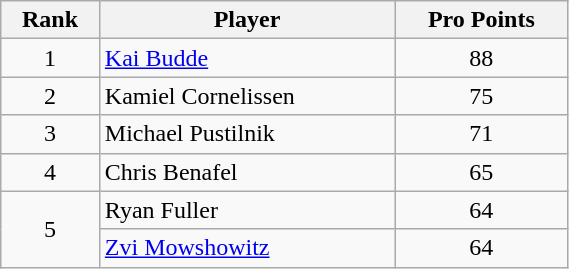<table class="wikitable" width=30%>
<tr>
<th>Rank</th>
<th>Player</th>
<th>Pro Points</th>
</tr>
<tr>
<td align=center>1</td>
<td> <a href='#'>Kai Budde</a></td>
<td align=center>88</td>
</tr>
<tr>
<td align=center>2</td>
<td> Kamiel Cornelissen</td>
<td align=center>75</td>
</tr>
<tr>
<td align=center>3</td>
<td> Michael Pustilnik</td>
<td align=center>71</td>
</tr>
<tr>
<td align=center>4</td>
<td> Chris Benafel</td>
<td align=center>65</td>
</tr>
<tr>
<td align=center rowspan=2>5</td>
<td> Ryan Fuller</td>
<td align=center>64</td>
</tr>
<tr>
<td> <a href='#'>Zvi Mowshowitz</a></td>
<td align=center>64</td>
</tr>
</table>
